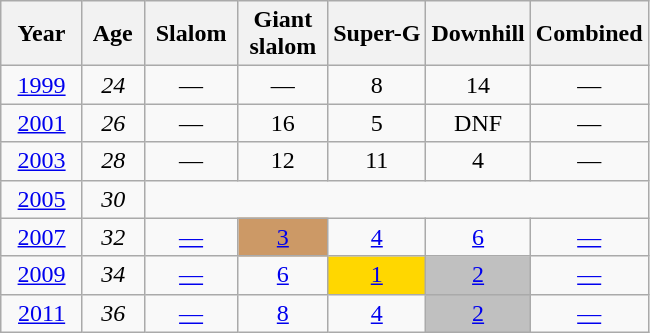<table class=wikitable style="text-align:center">
<tr>
<th>  Year  </th>
<th> Age </th>
<th> Slalom </th>
<th> Giant <br> slalom </th>
<th>Super-G</th>
<th>Downhill</th>
<th>Combined</th>
</tr>
<tr>
<td><a href='#'>1999</a></td>
<td><em>24</em></td>
<td>—</td>
<td>—</td>
<td>8</td>
<td>14</td>
<td>—</td>
</tr>
<tr>
<td><a href='#'>2001</a></td>
<td><em>26</em></td>
<td>—</td>
<td>16</td>
<td>5</td>
<td>DNF</td>
<td>—</td>
</tr>
<tr>
<td><a href='#'>2003</a></td>
<td><em>28</em></td>
<td>—</td>
<td>12</td>
<td>11</td>
<td>4</td>
<td>—</td>
</tr>
<tr>
<td><a href='#'>2005</a></td>
<td><em>30</em></td>
<td colspan=5></td>
</tr>
<tr>
<td><a href='#'>2007</a></td>
<td><em>32</em></td>
<td><a href='#'>—</a></td>
<td style="background:#cc9966;"><a href='#'>3</a></td>
<td><a href='#'>4</a></td>
<td><a href='#'>6</a></td>
<td><a href='#'>—</a></td>
</tr>
<tr>
<td><a href='#'>2009</a></td>
<td><em>34</em></td>
<td><a href='#'>—</a></td>
<td><a href='#'>6</a></td>
<td style="background:gold;"><a href='#'>1</a></td>
<td style="background:silver;"><a href='#'>2</a></td>
<td><a href='#'>—</a></td>
</tr>
<tr>
<td><a href='#'>2011</a></td>
<td><em>36</em></td>
<td><a href='#'>—</a></td>
<td><a href='#'>8</a></td>
<td><a href='#'>4</a></td>
<td style="background:silver;"><a href='#'>2</a></td>
<td><a href='#'>—</a></td>
</tr>
</table>
